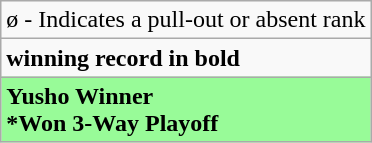<table class="wikitable">
<tr>
<td>ø - Indicates a pull-out or absent rank</td>
</tr>
<tr>
<td><strong>winning record in bold</strong></td>
</tr>
<tr>
<td style="background: PaleGreen;"><strong>Yusho Winner</strong><br><strong>*Won 3-Way Playoff</strong></td>
</tr>
</table>
